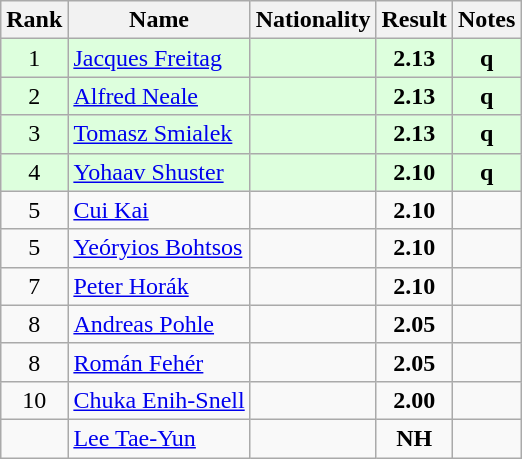<table class="wikitable sortable" style="text-align:center">
<tr>
<th>Rank</th>
<th>Name</th>
<th>Nationality</th>
<th>Result</th>
<th>Notes</th>
</tr>
<tr bgcolor=ddffdd>
<td>1</td>
<td align=left><a href='#'>Jacques Freitag</a></td>
<td align=left></td>
<td><strong>2.13</strong></td>
<td><strong>q</strong></td>
</tr>
<tr bgcolor=ddffdd>
<td>2</td>
<td align=left><a href='#'>Alfred Neale</a></td>
<td align=left></td>
<td><strong>2.13</strong></td>
<td><strong>q</strong></td>
</tr>
<tr bgcolor=ddffdd>
<td>3</td>
<td align=left><a href='#'>Tomasz Smialek</a></td>
<td align=left></td>
<td><strong>2.13</strong></td>
<td><strong>q</strong></td>
</tr>
<tr bgcolor=ddffdd>
<td>4</td>
<td align=left><a href='#'>Yohaav Shuster</a></td>
<td align=left></td>
<td><strong>2.10</strong></td>
<td><strong>q</strong></td>
</tr>
<tr>
<td>5</td>
<td align=left><a href='#'>Cui Kai</a></td>
<td align=left></td>
<td><strong>2.10</strong></td>
<td></td>
</tr>
<tr>
<td>5</td>
<td align=left><a href='#'>Yeóryios Bohtsos</a></td>
<td align=left></td>
<td><strong>2.10</strong></td>
<td></td>
</tr>
<tr>
<td>7</td>
<td align=left><a href='#'>Peter Horák</a></td>
<td align=left></td>
<td><strong>2.10</strong></td>
<td></td>
</tr>
<tr>
<td>8</td>
<td align=left><a href='#'>Andreas Pohle</a></td>
<td align=left></td>
<td><strong>2.05</strong></td>
<td></td>
</tr>
<tr>
<td>8</td>
<td align=left><a href='#'>Román Fehér</a></td>
<td align=left></td>
<td><strong>2.05</strong></td>
<td></td>
</tr>
<tr>
<td>10</td>
<td align=left><a href='#'>Chuka Enih-Snell</a></td>
<td align=left></td>
<td><strong>2.00</strong></td>
<td></td>
</tr>
<tr>
<td></td>
<td align=left><a href='#'>Lee Tae-Yun</a></td>
<td align=left></td>
<td><strong>NH</strong></td>
<td></td>
</tr>
</table>
